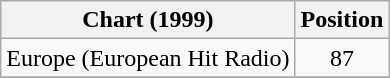<table class="wikitable sortable">
<tr>
<th>Chart (1999)</th>
<th>Position</th>
</tr>
<tr>
<td>Europe (European Hit Radio)</td>
<td align="center">87</td>
</tr>
<tr>
</tr>
</table>
